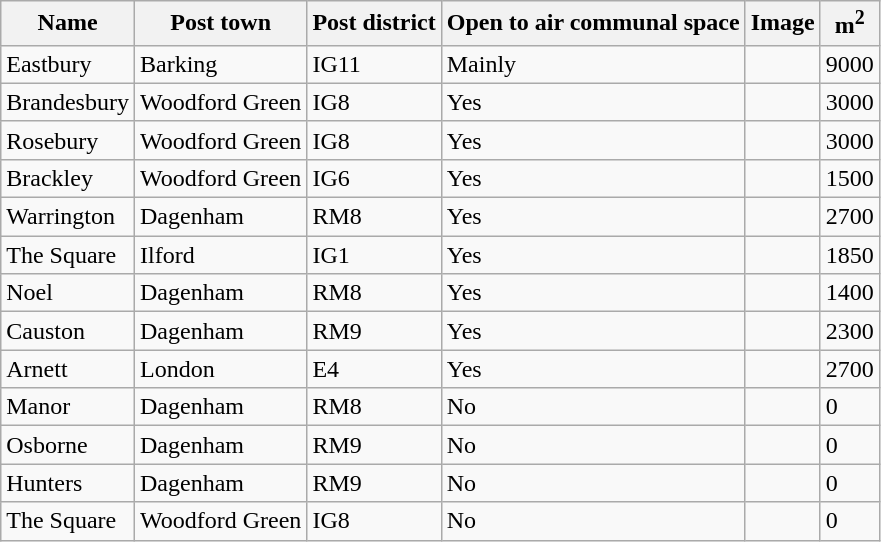<table class="wikitable sortable">
<tr>
<th>Name</th>
<th>Post town</th>
<th>Post district</th>
<th>Open to air communal space</th>
<th>Image</th>
<th>m<sup>2</sup></th>
</tr>
<tr>
<td>Eastbury</td>
<td>Barking</td>
<td>IG11</td>
<td>Mainly</td>
<td></td>
<td>9000</td>
</tr>
<tr>
<td>Brandesbury</td>
<td>Woodford Green</td>
<td>IG8</td>
<td>Yes</td>
<td></td>
<td>3000</td>
</tr>
<tr>
<td>Rosebury</td>
<td>Woodford Green</td>
<td>IG8</td>
<td>Yes</td>
<td></td>
<td>3000</td>
</tr>
<tr>
<td>Brackley</td>
<td>Woodford Green</td>
<td>IG6</td>
<td>Yes</td>
<td></td>
<td>1500</td>
</tr>
<tr>
<td>Warrington</td>
<td>Dagenham</td>
<td>RM8</td>
<td>Yes</td>
<td></td>
<td>2700</td>
</tr>
<tr>
<td>The Square</td>
<td>Ilford</td>
<td>IG1</td>
<td>Yes</td>
<td></td>
<td>1850</td>
</tr>
<tr>
<td>Noel</td>
<td>Dagenham</td>
<td>RM8</td>
<td>Yes</td>
<td></td>
<td>1400</td>
</tr>
<tr>
<td>Causton</td>
<td>Dagenham</td>
<td>RM9</td>
<td>Yes</td>
<td></td>
<td>2300</td>
</tr>
<tr>
<td>Arnett</td>
<td>London</td>
<td>E4</td>
<td>Yes</td>
<td></td>
<td>2700</td>
</tr>
<tr>
<td>Manor</td>
<td>Dagenham</td>
<td>RM8</td>
<td>No</td>
<td></td>
<td>0</td>
</tr>
<tr>
<td>Osborne</td>
<td>Dagenham</td>
<td>RM9</td>
<td>No</td>
<td></td>
<td>0</td>
</tr>
<tr>
<td>Hunters</td>
<td>Dagenham</td>
<td>RM9</td>
<td>No</td>
<td></td>
<td>0</td>
</tr>
<tr>
<td>The Square</td>
<td>Woodford Green</td>
<td>IG8</td>
<td>No</td>
<td></td>
<td>0</td>
</tr>
</table>
